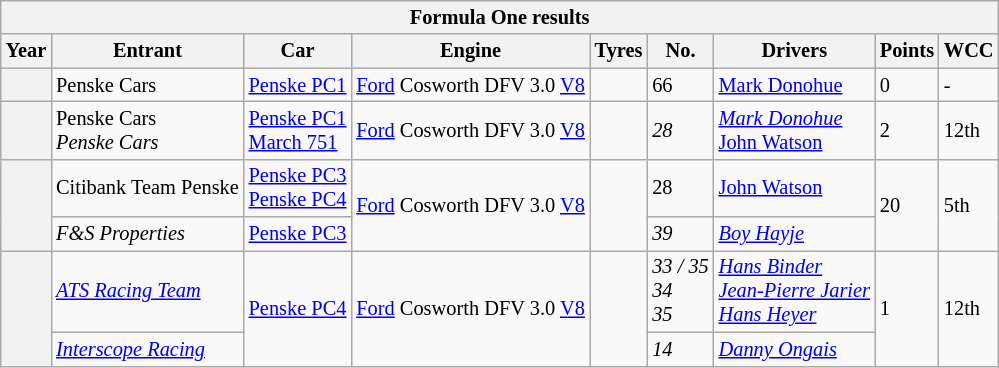<table class="wikitable collapsible collapsed" style="text-align:center; font-size:85%">
<tr>
<th colspan="9">Formula One results</th>
</tr>
<tr>
<th>Year</th>
<th>Entrant</th>
<th>Car</th>
<th>Engine</th>
<th>Tyres</th>
<th>No.</th>
<th>Drivers</th>
<th>Points</th>
<th>WCC</th>
</tr>
<tr>
<th style="text-align:left;"></th>
<td style="text-align:left;">Penske Cars</td>
<td style="text-align:left;"><a href='#'>Penske PC1</a></td>
<td style="text-align:left;"><a href='#'>Ford</a> Cosworth DFV 3.0 <a href='#'>V8</a></td>
<td style="text-align:left;"></td>
<td style="text-align:left;">66</td>
<td style="text-align:left;"> <a href='#'>Mark Donohue</a></td>
<td style="text-align:left;">0</td>
<td style="text-align:left;">-</td>
</tr>
<tr>
<th style="text-align:left;"></th>
<td style="text-align:left;">Penske Cars <br> <em>Penske Cars</em></td>
<td style="text-align:left;"><a href='#'>Penske PC1</a> <br> <a href='#'>March 751</a></td>
<td style="text-align:left;"><a href='#'>Ford</a> Cosworth DFV 3.0 <a href='#'>V8</a></td>
<td style="text-align:left;"></td>
<td style="text-align:left;"><em>28</em></td>
<td style="text-align:left;"> <em><a href='#'>Mark Donohue</a></em> <br>  <a href='#'>John Watson</a></td>
<td style="text-align:left;">2</td>
<td style="text-align:left;">12th</td>
</tr>
<tr>
<th rowspan="2" style="text-align:left;"></th>
<td style="text-align:left;">Citibank Team Penske</td>
<td style="text-align:left;"><a href='#'>Penske PC3</a> <br> <a href='#'>Penske PC4</a></td>
<td rowspan="2" style="text-align:left;"><a href='#'>Ford</a> Cosworth DFV 3.0 <a href='#'>V8</a></td>
<td rowspan="2" style="text-align:left;"></td>
<td style="text-align:left;">28</td>
<td style="text-align:left;"> <a href='#'>John Watson</a></td>
<td rowspan="2" style="text-align:left;">20</td>
<td rowspan="2" style="text-align:left;">5th</td>
</tr>
<tr>
<td style="text-align:left;"><em>F&S Properties</em></td>
<td style="text-align:left;"><a href='#'>Penske PC3</a></td>
<td style="text-align:left;"><em>39</em></td>
<td style="text-align:left;"> <em><a href='#'>Boy Hayje</a></em></td>
</tr>
<tr>
<th rowspan="2" style="text-align:left;"></th>
<td style="text-align:left;"><em><a href='#'>ATS Racing Team</a></em></td>
<td rowspan="2" style="text-align:left;"><a href='#'>Penske PC4</a></td>
<td rowspan="2" style="text-align:left;"><a href='#'>Ford</a> Cosworth DFV 3.0 <a href='#'>V8</a></td>
<td rowspan="2" style="text-align:left;"></td>
<td style="text-align:left;"><em>33 / 35</em> <br> <em>34</em> <br> <em>35</em></td>
<td style="text-align:left;"> <em><a href='#'>Hans Binder</a></em> <br>  <em><a href='#'>Jean-Pierre Jarier</a></em> <br>  <em><a href='#'>Hans Heyer</a></em></td>
<td rowspan="2" style="text-align:left;">1</td>
<td rowspan="2" style="text-align:left;">12th</td>
</tr>
<tr>
<td style="text-align:left;"><em><a href='#'>Interscope Racing</a></em></td>
<td style="text-align:left;"><em>14</em></td>
<td style="text-align:left;"> <em><a href='#'>Danny Ongais</a></em></td>
</tr>
</table>
